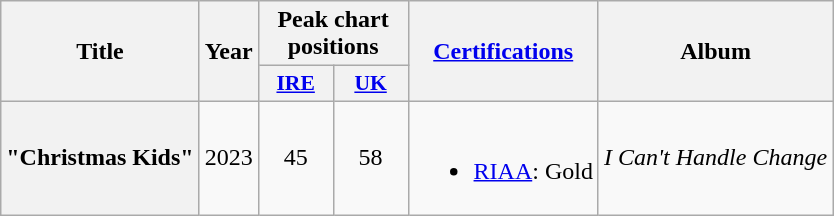<table class="wikitable plainrowheaders" style="text-align:center;">
<tr>
<th rowspan="2">Title</th>
<th rowspan="2">Year</th>
<th colspan="2">Peak chart positions</th>
<th rowspan="2"><a href='#'>Certifications</a></th>
<th rowspan="2">Album</th>
</tr>
<tr>
<th scope="col" style="width:3em; font-size:90%"><a href='#'>IRE</a><br></th>
<th scope="col" style="width:3em; font-size:90%"><a href='#'>UK</a><br></th>
</tr>
<tr>
<th scope="row">"Christmas Kids"</th>
<td>2023</td>
<td>45</td>
<td>58</td>
<td><br><ul><li><a href='#'>RIAA</a>: Gold</li></ul></td>
<td><em>I Can't Handle Change</em></td>
</tr>
</table>
